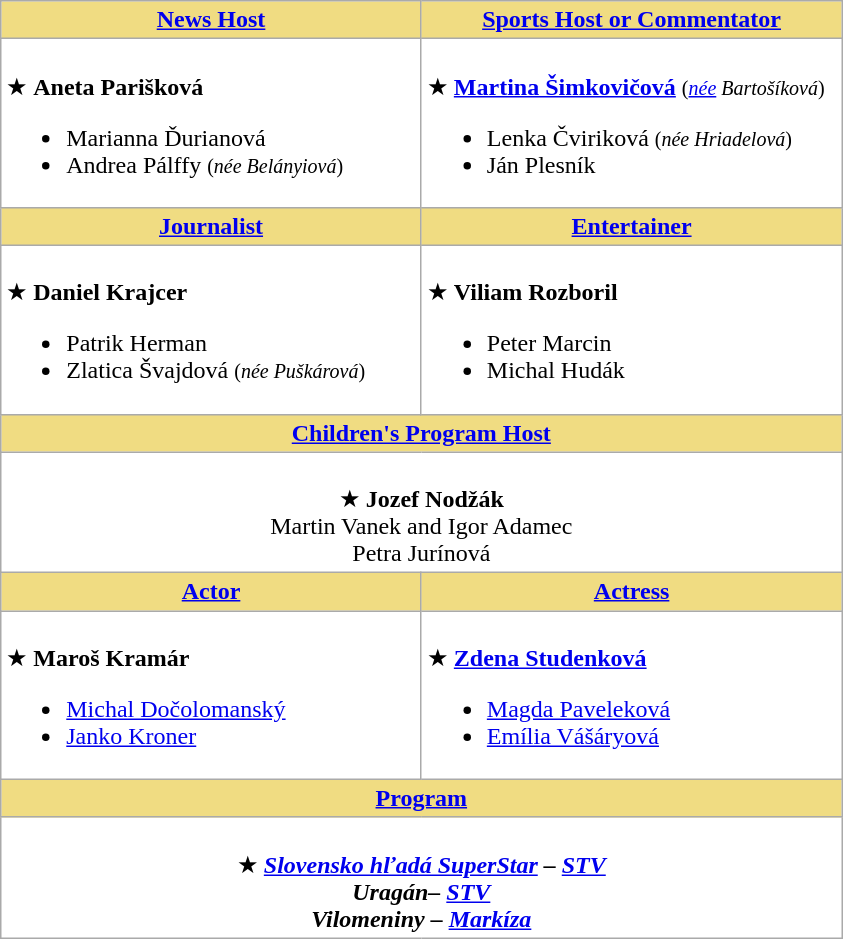<table class=wikitable style="background:white">
<tr>
<th style=background:#F0DC82 width=273><a href='#'>News Host</a></th>
<th style=background:#F0DC82 width=273><a href='#'>Sports Host or Commentator</a></th>
</tr>
<tr>
<td scope=row valign=top><br>★ <strong>Aneta Parišková</strong><ul><li>Marianna Ďurianová</li><li>Andrea Pálffy <small>(<em>née Belányiová</em>)</small></li></ul></td>
<td scope=row valign=top><br>★ <strong><a href='#'>Martina Šimkovičová</a></strong> <small>(<em><a href='#'>née</a> Bartošíková</em>)</small><ul><li>Lenka Čviriková <small>(<em>née Hriadelová</em>)</small></li><li>Ján Plesník</li></ul></td>
</tr>
<tr>
<th style=background:#F0DC82 width=273><a href='#'>Journalist</a></th>
<th style=background:#F0DC82 width=273><a href='#'>Entertainer</a></th>
</tr>
<tr>
<td scope=row valign=top><br>★ <strong>Daniel Krajcer</strong><ul><li>Patrik Herman</li><li>Zlatica Švajdová <small>(<em>née Puškárová</em>)</small></li></ul></td>
<td scope=row valign=top><br>★ <strong>Viliam Rozboril</strong><ul><li>Peter Marcin</li><li>Michal Hudák</li></ul></td>
</tr>
<tr>
<th colspan=2 style=background:#F0DC82 width=546><a href='#'>Children's Program Host</a></th>
</tr>
<tr>
<td colspan=2 align=center scope=row valign=top><br>★ <strong>Jozef Nodžák</strong> <br>Martin Vanek and Igor Adamec <br>Petra Jurínová</td>
</tr>
<tr>
<th style=background:#F0DC82 width=273><a href='#'>Actor</a></th>
<th style=background:#F0DC82 width=273><a href='#'>Actress</a></th>
</tr>
<tr>
<td scope=row valign=top><br>★ <strong>Maroš Kramár</strong><ul><li><a href='#'>Michal Dočolomanský</a></li><li><a href='#'>Janko Kroner</a></li></ul></td>
<td scope=row valign=top><br>★ <strong><a href='#'>Zdena Studenková</a></strong><ul><li><a href='#'>Magda Paveleková</a></li><li><a href='#'>Emília Vášáryová</a></li></ul></td>
</tr>
<tr>
<th colspan=2 style=background:#F0DC82 width=546><a href='#'>Program</a></th>
</tr>
<tr>
<td colspan=2 align=center scope=row valign=top><br>★ <strong><em><a href='#'>Slovensko hľadá SuperStar</a><em> – <a href='#'>STV</a><strong> <br></em>Uragán<em>– <a href='#'>STV</a> <br></em>Vilomeniny<em> – <a href='#'>Markíza</a></td>
</tr>
</table>
